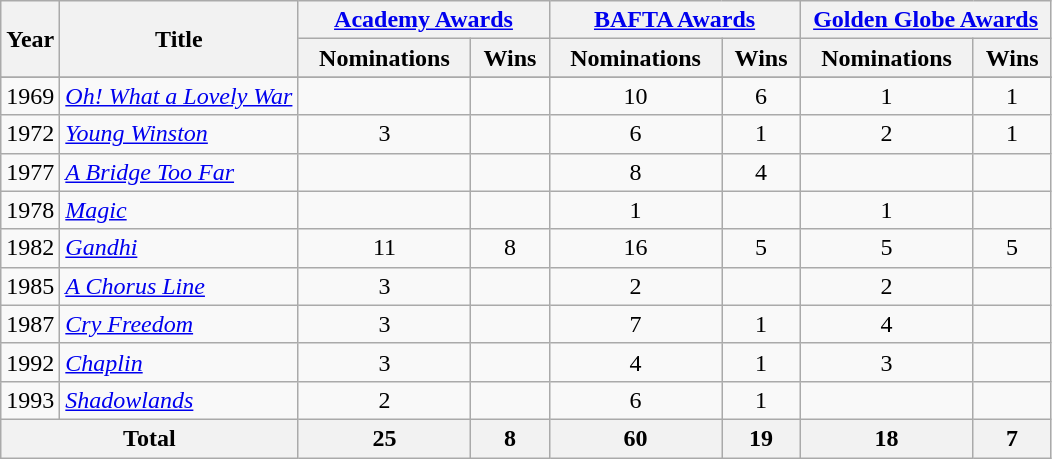<table class="wikitable">
<tr>
<th rowspan="2">Year</th>
<th rowspan="2">Title</th>
<th colspan="2" style="text-align:center; width:160px;"><a href='#'>Academy Awards</a></th>
<th colspan="2" style="text-align:center; width:160px;"><a href='#'>BAFTA Awards</a></th>
<th colspan="2" style="text-align:center; width:160px;"><a href='#'>Golden Globe Awards</a></th>
</tr>
<tr>
<th>Nominations</th>
<th>Wins</th>
<th>Nominations</th>
<th>Wins</th>
<th>Nominations</th>
<th>Wins</th>
</tr>
<tr>
</tr>
<tr>
<td>1969</td>
<td><em><a href='#'>Oh! What a Lovely War</a></em></td>
<td></td>
<td></td>
<td style="text-align:center;">10</td>
<td style="text-align:center;">6</td>
<td style="text-align:center;">1</td>
<td style="text-align:center;">1</td>
</tr>
<tr>
<td>1972</td>
<td><em><a href='#'>Young Winston</a></em></td>
<td style="text-align:center;">3</td>
<td></td>
<td style="text-align:center;">6</td>
<td style="text-align:center;">1</td>
<td style="text-align:center;">2</td>
<td style="text-align:center;">1</td>
</tr>
<tr>
<td>1977</td>
<td><em><a href='#'>A Bridge Too Far</a></em></td>
<td></td>
<td></td>
<td style="text-align:center;">8</td>
<td style="text-align:center;">4</td>
<td></td>
<td></td>
</tr>
<tr>
<td>1978</td>
<td><em><a href='#'>Magic</a></em></td>
<td></td>
<td></td>
<td style="text-align:center;">1</td>
<td></td>
<td style="text-align:center;">1</td>
<td></td>
</tr>
<tr>
<td>1982</td>
<td><em><a href='#'>Gandhi</a></em></td>
<td style="text-align:center;">11</td>
<td style="text-align:center;">8</td>
<td style="text-align:center;">16</td>
<td style="text-align:center;">5</td>
<td style="text-align:center;">5</td>
<td style="text-align:center;">5</td>
</tr>
<tr>
<td>1985</td>
<td><em><a href='#'>A Chorus Line</a></em></td>
<td style="text-align:center;">3</td>
<td></td>
<td style="text-align:center;">2</td>
<td></td>
<td style="text-align:center;">2</td>
<td></td>
</tr>
<tr>
<td>1987</td>
<td><em><a href='#'>Cry Freedom</a></em></td>
<td style="text-align:center;">3</td>
<td></td>
<td style="text-align:center;">7</td>
<td style="text-align:center;">1</td>
<td style="text-align:center;">4</td>
<td></td>
</tr>
<tr>
<td>1992</td>
<td><em><a href='#'>Chaplin</a></em></td>
<td style="text-align:center;">3</td>
<td></td>
<td style="text-align:center;">4</td>
<td style="text-align:center;">1</td>
<td style="text-align:center;">3</td>
<td></td>
</tr>
<tr>
<td>1993</td>
<td><em><a href='#'>Shadowlands</a></em></td>
<td style="text-align:center;">2</td>
<td></td>
<td style="text-align:center;">6</td>
<td style="text-align:center;">1</td>
<td></td>
<td></td>
</tr>
<tr>
<th colspan="2">Total</th>
<th align=center>25</th>
<th align=center>8</th>
<th align=center>60</th>
<th align=center>19</th>
<th align=center>18</th>
<th align=center>7</th>
</tr>
</table>
